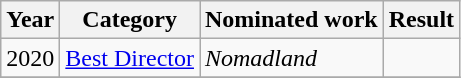<table class="wikitable">
<tr>
<th>Year</th>
<th>Category</th>
<th>Nominated work</th>
<th>Result</th>
</tr>
<tr>
<td>2020</td>
<td><a href='#'>Best Director</a></td>
<td><em>Nomadland</em></td>
<td></td>
</tr>
<tr>
</tr>
</table>
